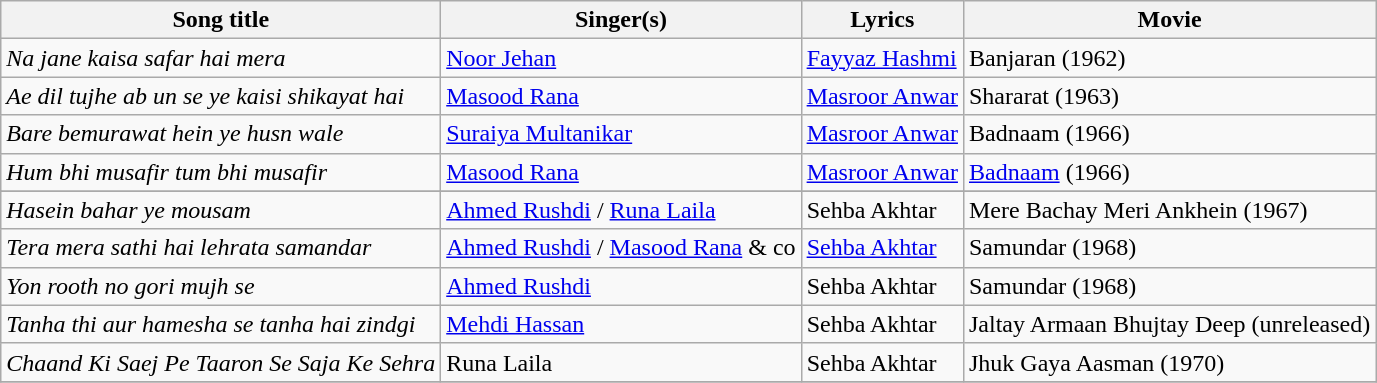<table class = "wikitable">
<tr>
<th>Song title</th>
<th>Singer(s)</th>
<th>Lyrics</th>
<th>Movie</th>
</tr>
<tr>
<td><em>Na jane kaisa safar hai mera</em></td>
<td><a href='#'>Noor Jehan</a></td>
<td><a href='#'>Fayyaz Hashmi</a></td>
<td>Banjaran (1962)</td>
</tr>
<tr>
<td><em>Ae dil tujhe ab un se ye kaisi shikayat hai</em></td>
<td><a href='#'>Masood Rana</a></td>
<td><a href='#'>Masroor Anwar</a></td>
<td>Shararat (1963)</td>
</tr>
<tr>
<td><em>Bare bemurawat hein ye husn wale</em></td>
<td><a href='#'>Suraiya Multanikar</a></td>
<td><a href='#'>Masroor Anwar</a></td>
<td>Badnaam (1966)</td>
</tr>
<tr>
<td><em>Hum bhi musafir tum bhi musafir</em></td>
<td><a href='#'>Masood Rana</a></td>
<td><a href='#'>Masroor Anwar</a></td>
<td><a href='#'>Badnaam</a> (1966)</td>
</tr>
<tr>
</tr>
<tr>
<td><em>Hasein bahar ye mousam</em></td>
<td><a href='#'>Ahmed Rushdi</a> / <a href='#'>Runa Laila</a></td>
<td>Sehba Akhtar</td>
<td>Mere Bachay Meri Ankhein (1967)</td>
</tr>
<tr>
<td><em>Tera mera sathi hai lehrata samandar</em></td>
<td><a href='#'>Ahmed Rushdi</a> / <a href='#'>Masood Rana</a> & co</td>
<td><a href='#'>Sehba Akhtar</a></td>
<td>Samundar (1968)</td>
</tr>
<tr>
<td><em>Yon rooth no gori mujh se</em></td>
<td><a href='#'>Ahmed Rushdi</a></td>
<td>Sehba Akhtar</td>
<td>Samundar (1968)</td>
</tr>
<tr>
<td><em>Tanha thi aur hamesha se tanha hai zindgi</em></td>
<td><a href='#'>Mehdi Hassan</a></td>
<td>Sehba Akhtar</td>
<td>Jaltay Armaan Bhujtay Deep (unreleased)</td>
</tr>
<tr>
<td><em>Chaand Ki Saej Pe Taaron Se Saja Ke Sehra</em></td>
<td>Runa Laila</td>
<td>Sehba Akhtar</td>
<td>Jhuk Gaya Aasman (1970)</td>
</tr>
<tr>
</tr>
</table>
